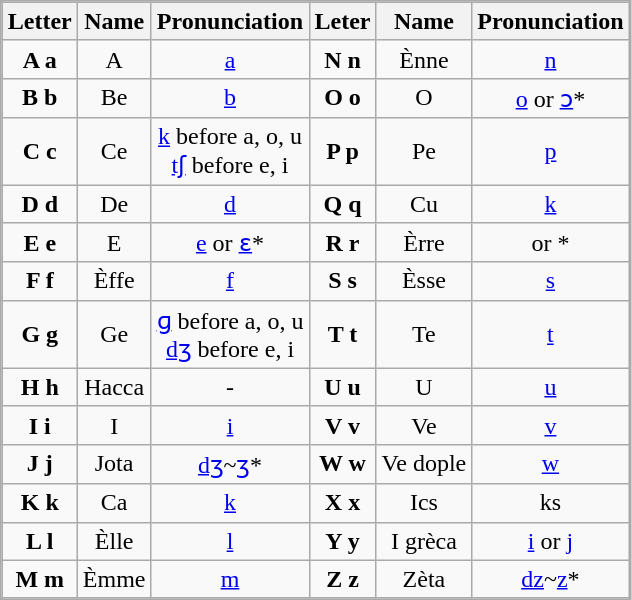<table class="wikitable" style="text-align: center; display:inline-grid">
<tr>
<th>Letter</th>
<th>Name</th>
<th>Pronunciation</th>
<th>Leter</th>
<th>Name</th>
<th>Pronunciation</th>
</tr>
<tr>
<td><strong>A a</strong></td>
<td>A</td>
<td><a href='#'>a</a></td>
<td><strong>N n</strong></td>
<td>Ènne</td>
<td><a href='#'>n</a></td>
</tr>
<tr>
<td><strong>B b</strong></td>
<td>Be</td>
<td><a href='#'>b</a></td>
<td><strong>O o</strong></td>
<td>O</td>
<td><a href='#'>o</a> or <a href='#'>ɔ</a>*</td>
</tr>
<tr>
<td><strong>C c</strong></td>
<td>Ce</td>
<td><a href='#'>k</a> before a, o, u<br><a href='#'>tʃ</a> before e, i</td>
<td><strong>P p</strong></td>
<td>Pe</td>
<td><a href='#'>p</a></td>
</tr>
<tr>
<td><strong>D d</strong></td>
<td>De</td>
<td><a href='#'>d</a></td>
<td><strong>Q q</strong></td>
<td>Cu</td>
<td><a href='#'>k</a></td>
</tr>
<tr>
<td><strong>E e</strong></td>
<td>E</td>
<td><a href='#'>e</a> or <a href='#'>ɛ</a>*</td>
<td><strong>R r</strong></td>
<td>Èrre</td>
<td> or *</td>
</tr>
<tr>
<td><strong>F f</strong></td>
<td>Èffe</td>
<td><a href='#'>f</a></td>
<td><strong>S s</strong></td>
<td>Èsse</td>
<td><a href='#'>s</a></td>
</tr>
<tr>
<td><strong>G g</strong></td>
<td>Ge</td>
<td><a href='#'>ɡ</a> before a, o, u<br><a href='#'>dʒ</a> before e, i</td>
<td><strong>T t</strong></td>
<td>Te</td>
<td><a href='#'>t</a></td>
</tr>
<tr>
<td><strong>H h</strong></td>
<td>Hacca</td>
<td>-</td>
<td><strong>U u</strong></td>
<td>U</td>
<td><a href='#'>u</a></td>
</tr>
<tr>
<td><strong>I i</strong></td>
<td>I</td>
<td><a href='#'>i</a></td>
<td><strong>V v</strong></td>
<td>Ve</td>
<td><a href='#'>v</a></td>
</tr>
<tr>
<td><strong>J j</strong></td>
<td>Jota</td>
<td><a href='#'>dʒ</a>~<a href='#'>ʒ</a>*</td>
<td><strong>W w</strong></td>
<td>Ve dople</td>
<td><a href='#'>w</a></td>
</tr>
<tr>
<td><strong>K k</strong></td>
<td>Ca</td>
<td><a href='#'>k</a></td>
<td><strong>X x</strong></td>
<td>Ics</td>
<td>ks</td>
</tr>
<tr>
<td><strong>L l</strong></td>
<td>Èlle</td>
<td><a href='#'>l</a></td>
<td><strong>Y y</strong></td>
<td>I grèca</td>
<td><a href='#'>i</a> or <a href='#'>j</a></td>
</tr>
<tr>
<td><strong>M m</strong></td>
<td>Èmme</td>
<td><a href='#'>m</a></td>
<td><strong>Z z</strong></td>
<td>Zèta</td>
<td><a href='#'>dz</a>~<a href='#'>z</a>*</td>
</tr>
</table>
